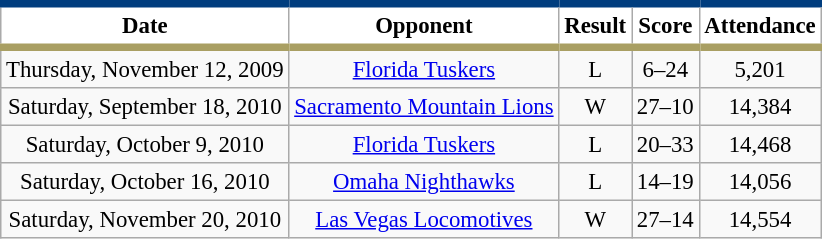<table class="wikitable" style="font-size: 95%;text-align: center;">
<tr>
<th style="background:#FFFFFF; border-top:#003D7E 5px solid; border-bottom:#A99F63 5px solid;">Date</th>
<th style="background:#FFFFFF; border-top:#003D7E 5px solid; border-bottom:#A99F63 5px solid;">Opponent</th>
<th style="background:#FFFFFF; border-top:#003D7E 5px solid; border-bottom:#A99F63 5px solid;">Result</th>
<th style="background:#FFFFFF; border-top:#003D7E 5px solid; border-bottom:#A99F63 5px solid;">Score</th>
<th style="background:#FFFFFF; border-top:#003D7E 5px solid; border-bottom:#A99F63 5px solid;">Attendance</th>
</tr>
<tr>
<td>Thursday, November 12, 2009</td>
<td><a href='#'>Florida Tuskers</a></td>
<td>L</td>
<td>6–24</td>
<td>5,201</td>
</tr>
<tr>
<td>Saturday, September 18, 2010</td>
<td><a href='#'>Sacramento Mountain Lions</a></td>
<td>W</td>
<td>27–10</td>
<td>14,384</td>
</tr>
<tr>
<td>Saturday, October 9, 2010</td>
<td><a href='#'>Florida Tuskers</a></td>
<td>L</td>
<td>20–33</td>
<td>14,468</td>
</tr>
<tr>
<td>Saturday, October 16, 2010</td>
<td><a href='#'>Omaha Nighthawks</a></td>
<td>L</td>
<td>14–19</td>
<td>14,056</td>
</tr>
<tr>
<td>Saturday, November 20, 2010</td>
<td><a href='#'>Las Vegas Locomotives</a></td>
<td>W</td>
<td>27–14</td>
<td>14,554</td>
</tr>
</table>
